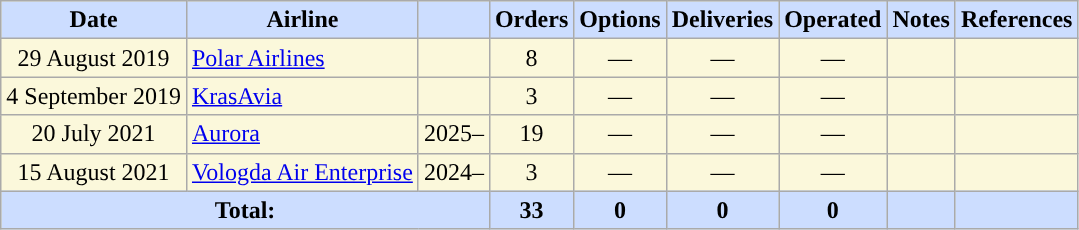<table class="wikitable sortable" style="text-align:center; background:#fbf8db;">
<tr>
<th Style="background-color:#ccddff;" data-sort-type="date">Date</th>
<th style="background-color:#ccddff;">Airline</th>
<th style="background-color:#ccddff;"><br></th>
<th style="background-color:#ccddff;" data-sort-type="number">Orders</th>
<th style="background-color:#ccddff;" data-sort-type="number">Options</th>
<th style="background-color:#ccddff;" data-sort-type="number">Deliveries</th>
<th style="background-color:#ccddff;" data-sort-type="number">Operated</th>
<th style="background-color:#ccddff;" class="unsortable">Notes</th>
<th style="background-color:#ccddff;" class="unsortable">References</th>
</tr>
<tr>
<td>29 August 2019</td>
<td Align="left"> <a href='#'>Polar Airlines</a></td>
<td></td>
<td Style="text-align: center;">8</td>
<td Style="text-align: center;">—</td>
<td Style="text-align: center;">—</td>
<td Style="text-align: center;">—</td>
<td Style="text-align: center;"></td>
<td></td>
</tr>
<tr>
<td>4 September 2019</td>
<td Align="left"> <a href='#'>KrasAvia</a></td>
<td></td>
<td Style="text-align: center;">3</td>
<td Style="text-align: center;">—</td>
<td Style="text-align: center;">—</td>
<td Style="text-align: center;”">—</td>
<td Style="text-align: center;"></td>
<td></td>
</tr>
<tr>
<td>20 July 2021</td>
<td Align="left"> <a href='#'>Aurora</a></td>
<td>2025–</td>
<td Style="text-align: center;">19</td>
<td Style="text-align: center;">—</td>
<td Style="text-align: center;">—</td>
<td Style="text-align: center;">—</td>
<td Style="text-align: center;"></td>
<td></td>
</tr>
<tr>
<td>15 August 2021</td>
<td Align="left"> <a href='#'>Vologda Air Enterprise</a></td>
<td>2024–</td>
<td Style="text-align: center;">3</td>
<td Style="text-align: center;">—</td>
<td Style="text-align: center;">—</td>
<td Style="text-align: center;">—</td>
<td Style="text-align: center;"></td>
<td></td>
</tr>
<tr>
<th Style="background-color:#ccddff;" colspan="3">Total:</th>
<th style="text-align: center; background-color:#ccddff">33</th>
<th style="text-align: center; background-color:#ccddff">0</th>
<th style="text-align: center; background-color:#ccddff">0</th>
<th style="text-align: center; background-color:#ccddff">0</th>
<th style="background-color:#ccddff; text-align: center;"></th>
<th style="background-color:#ccddff; text-align: center;"></th>
</tr>
</table>
